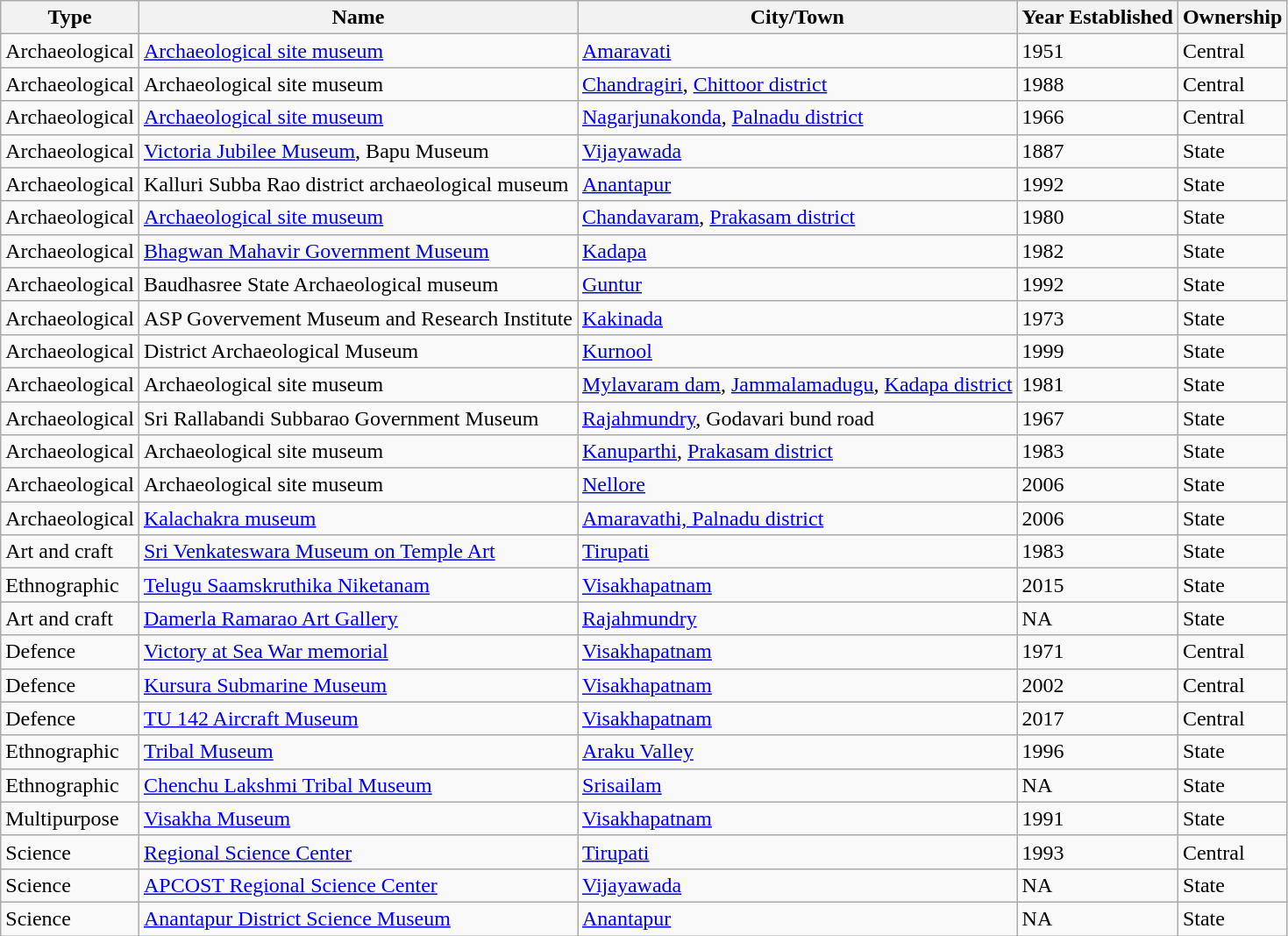<table class="wikitable sortable static-row-numbers">
<tr>
<th>Type</th>
<th>Name</th>
<th>City/Town</th>
<th>Year Established</th>
<th>Ownership</th>
</tr>
<tr>
<td>Archaeological</td>
<td><a href='#'>Archaeological site museum</a></td>
<td><a href='#'>Amaravati</a></td>
<td>1951</td>
<td>Central</td>
</tr>
<tr>
<td>Archaeological</td>
<td>Archaeological site museum </td>
<td><a href='#'>Chandragiri</a>, <a href='#'>Chittoor district</a></td>
<td>1988</td>
<td>Central</td>
</tr>
<tr>
<td>Archaeological</td>
<td><a href='#'>Archaeological site museum</a></td>
<td><a href='#'>Nagarjunakonda</a>, <a href='#'>Palnadu district</a></td>
<td>1966</td>
<td>Central</td>
</tr>
<tr>
<td>Archaeological</td>
<td><a href='#'>Victoria Jubilee Museum</a>, Bapu Museum</td>
<td><a href='#'>Vijayawada</a></td>
<td>1887</td>
<td>State</td>
</tr>
<tr>
<td>Archaeological</td>
<td>Kalluri Subba Rao district archaeological museum</td>
<td><a href='#'>Anantapur</a></td>
<td>1992</td>
<td>State</td>
</tr>
<tr>
<td>Archaeological</td>
<td><a href='#'>Archaeological site museum</a></td>
<td><a href='#'>Chandavaram</a>, <a href='#'>Prakasam district</a></td>
<td>1980</td>
<td>State</td>
</tr>
<tr>
<td>Archaeological</td>
<td><a href='#'>Bhagwan Mahavir Government Museum</a></td>
<td><a href='#'>Kadapa</a></td>
<td>1982</td>
<td>State</td>
</tr>
<tr>
<td>Archaeological</td>
<td>Baudhasree State Archaeological museum</td>
<td><a href='#'>Guntur</a></td>
<td>1992</td>
<td>State</td>
</tr>
<tr>
<td>Archaeological</td>
<td>ASP Govervement Museum and Research Institute</td>
<td><a href='#'>Kakinada</a></td>
<td>1973</td>
<td>State</td>
</tr>
<tr>
<td>Archaeological</td>
<td>District Archaeological  Museum</td>
<td><a href='#'>Kurnool</a></td>
<td>1999</td>
<td>State</td>
</tr>
<tr>
<td>Archaeological</td>
<td>Archaeological site museum</td>
<td><a href='#'>Mylavaram dam</a>, <a href='#'>Jammalamadugu</a>, <a href='#'>Kadapa district</a></td>
<td>1981</td>
<td>State</td>
</tr>
<tr>
<td>Archaeological</td>
<td>Sri Rallabandi Subbarao Government Museum</td>
<td><a href='#'>Rajahmundry</a>, Godavari bund road</td>
<td>1967</td>
<td>State</td>
</tr>
<tr>
<td>Archaeological</td>
<td>Archaeological site museum</td>
<td><a href='#'>Kanuparthi</a>, <a href='#'>Prakasam district</a></td>
<td>1983</td>
<td>State</td>
</tr>
<tr>
<td>Archaeological</td>
<td>Archaeological site museum</td>
<td><a href='#'>Nellore</a></td>
<td>2006</td>
<td>State</td>
</tr>
<tr>
<td>Archaeological</td>
<td><a href='#'>Kalachakra museum</a></td>
<td><a href='#'>Amaravathi, Palnadu district</a></td>
<td>2006</td>
<td>State</td>
</tr>
<tr>
<td>Art and craft</td>
<td><a href='#'>Sri Venkateswara Museum on Temple Art</a></td>
<td><a href='#'>Tirupati</a></td>
<td>1983</td>
<td>State</td>
</tr>
<tr>
<td>Ethnographic</td>
<td><a href='#'>Telugu Saamskruthika Niketanam</a></td>
<td><a href='#'>Visakhapatnam</a></td>
<td>2015</td>
<td>State</td>
</tr>
<tr>
<td>Art and craft</td>
<td><a href='#'>Damerla Ramarao Art Gallery</a></td>
<td><a href='#'>Rajahmundry</a></td>
<td>NA</td>
<td>State</td>
</tr>
<tr>
<td>Defence</td>
<td><a href='#'>Victory at Sea War memorial</a></td>
<td><a href='#'>Visakhapatnam</a></td>
<td>1971</td>
<td>Central</td>
</tr>
<tr>
<td>Defence</td>
<td><a href='#'>Kursura Submarine Museum</a></td>
<td><a href='#'>Visakhapatnam</a></td>
<td>2002</td>
<td>Central</td>
</tr>
<tr>
<td>Defence</td>
<td><a href='#'>TU 142 Aircraft Museum</a></td>
<td><a href='#'>Visakhapatnam</a></td>
<td>2017</td>
<td>Central</td>
</tr>
<tr>
<td>Ethnographic</td>
<td><a href='#'>Tribal Museum</a></td>
<td><a href='#'>Araku Valley</a></td>
<td>1996</td>
<td>State</td>
</tr>
<tr>
<td>Ethnographic</td>
<td><a href='#'>Chenchu Lakshmi Tribal Museum</a></td>
<td><a href='#'>Srisailam</a></td>
<td>NA</td>
<td>State</td>
</tr>
<tr>
<td>Multipurpose</td>
<td><a href='#'>Visakha Museum</a></td>
<td><a href='#'>Visakhapatnam</a></td>
<td>1991</td>
<td>State</td>
</tr>
<tr>
<td>Science</td>
<td><a href='#'>Regional Science Center</a></td>
<td><a href='#'>Tirupati</a></td>
<td>1993</td>
<td>Central</td>
</tr>
<tr>
<td>Science</td>
<td><a href='#'>APCOST Regional Science Center</a></td>
<td><a href='#'>Vijayawada</a></td>
<td>NA</td>
<td>State</td>
</tr>
<tr>
<td>Science</td>
<td><a href='#'>Anantapur District Science Museum</a></td>
<td><a href='#'>Anantapur</a></td>
<td>NA</td>
<td>State</td>
</tr>
</table>
